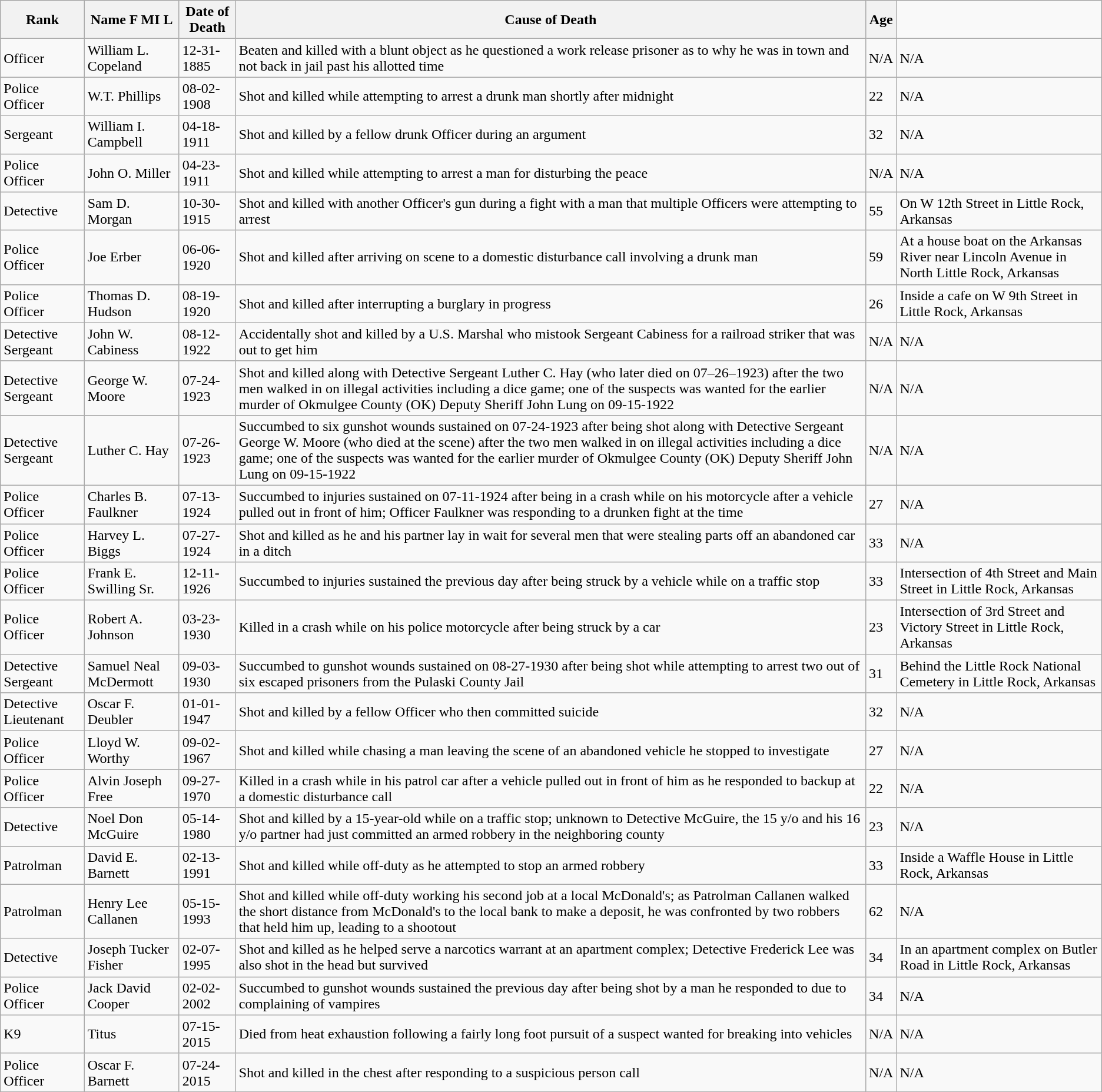<table class="wikitable">
<tr>
<th>Rank</th>
<th>Name F MI L</th>
<th>Date of Death</th>
<th>Cause of Death</th>
<th>Age</th>
</tr>
<tr>
<td>Officer</td>
<td>William L. Copeland</td>
<td>12-31-1885</td>
<td>Beaten and killed with a blunt object as he questioned a work release prisoner as to why he was in town and not back in jail past his allotted time</td>
<td>N/A</td>
<td>N/A</td>
</tr>
<tr>
<td>Police Officer</td>
<td>W.T. Phillips</td>
<td>08-02-1908</td>
<td>Shot and killed while attempting to arrest a drunk man shortly after midnight</td>
<td>22</td>
<td>N/A</td>
</tr>
<tr>
<td>Sergeant</td>
<td>William I. Campbell</td>
<td>04-18-1911</td>
<td>Shot and killed by a fellow drunk Officer during an argument</td>
<td>32</td>
<td>N/A</td>
</tr>
<tr>
<td>Police Officer</td>
<td>John O. Miller</td>
<td>04-23-1911</td>
<td>Shot and killed while attempting to arrest a man for disturbing the peace</td>
<td>N/A</td>
<td>N/A</td>
</tr>
<tr>
<td>Detective</td>
<td>Sam D. Morgan</td>
<td>10-30-1915</td>
<td>Shot and killed with another Officer's gun during a fight with a man that multiple Officers were attempting to arrest</td>
<td>55</td>
<td>On W 12th Street in Little Rock, Arkansas</td>
</tr>
<tr>
<td>Police Officer</td>
<td>Joe Erber</td>
<td>06-06-1920</td>
<td>Shot and killed after arriving on scene to a domestic disturbance call involving a drunk man</td>
<td>59</td>
<td>At a house boat on the Arkansas River near Lincoln Avenue in North Little Rock, Arkansas</td>
</tr>
<tr>
<td>Police Officer</td>
<td>Thomas D. Hudson</td>
<td>08-19-1920</td>
<td>Shot and killed after interrupting a burglary in progress</td>
<td>26</td>
<td>Inside a cafe on W 9th Street in Little Rock, Arkansas</td>
</tr>
<tr>
<td>Detective Sergeant</td>
<td>John W. Cabiness</td>
<td>08-12-1922</td>
<td>Accidentally shot and killed by a U.S. Marshal who mistook Sergeant Cabiness for a railroad striker that was out to get him</td>
<td>N/A</td>
<td>N/A</td>
</tr>
<tr>
<td>Detective Sergeant</td>
<td>George W. Moore</td>
<td>07-24-1923</td>
<td>Shot and killed along with Detective Sergeant Luther C. Hay (who later died on 07–26–1923) after the two men walked in on illegal activities including a dice game; one of the suspects was wanted for the earlier murder of Okmulgee County (OK) Deputy Sheriff John Lung on 09-15-1922</td>
<td>N/A</td>
<td>N/A</td>
</tr>
<tr>
<td>Detective Sergeant</td>
<td>Luther C. Hay</td>
<td>07-26-1923</td>
<td>Succumbed to six gunshot wounds sustained on 07-24-1923 after being shot along with Detective Sergeant George W. Moore (who died at the scene) after the two men walked in on illegal activities including a dice game; one of the suspects was wanted for the earlier murder of Okmulgee County (OK) Deputy Sheriff John Lung on 09-15-1922</td>
<td>N/A</td>
<td>N/A</td>
</tr>
<tr>
<td>Police Officer</td>
<td>Charles B. Faulkner</td>
<td>07-13-1924</td>
<td>Succumbed to injuries sustained on 07-11-1924 after being in a crash while on his motorcycle after a vehicle pulled out in front of him; Officer Faulkner was responding to a drunken fight at the time</td>
<td>27</td>
<td>N/A</td>
</tr>
<tr>
<td>Police Officer</td>
<td>Harvey L. Biggs</td>
<td>07-27-1924</td>
<td>Shot and killed as he and his partner lay in wait for several men that were stealing parts off an abandoned car in a ditch</td>
<td>33</td>
<td>N/A</td>
</tr>
<tr>
<td>Police Officer</td>
<td>Frank E. Swilling Sr.</td>
<td>12-11-1926</td>
<td>Succumbed to injuries sustained the previous day after being struck by a vehicle while on a traffic stop</td>
<td>33</td>
<td>Intersection of 4th Street and Main Street in Little Rock, Arkansas</td>
</tr>
<tr>
<td>Police Officer</td>
<td>Robert A. Johnson</td>
<td>03-23-1930</td>
<td>Killed in a crash while on his police motorcycle after being struck by a car</td>
<td>23</td>
<td>Intersection of 3rd Street and Victory Street in Little Rock, Arkansas</td>
</tr>
<tr>
<td>Detective Sergeant</td>
<td>Samuel Neal McDermott</td>
<td>09-03-1930</td>
<td>Succumbed to gunshot wounds sustained on 08-27-1930 after being shot while attempting to arrest two out of six escaped prisoners from the Pulaski County Jail</td>
<td>31</td>
<td>Behind the Little Rock National Cemetery in Little Rock, Arkansas</td>
</tr>
<tr>
<td>Detective Lieutenant</td>
<td>Oscar F. Deubler</td>
<td>01-01-1947</td>
<td>Shot and killed by a fellow Officer who then committed suicide</td>
<td>32</td>
<td>N/A</td>
</tr>
<tr>
<td>Police Officer</td>
<td>Lloyd W. Worthy</td>
<td>09-02-1967</td>
<td>Shot and killed while chasing a man leaving the scene of an abandoned vehicle he stopped to investigate</td>
<td>27</td>
<td>N/A</td>
</tr>
<tr>
<td>Police Officer</td>
<td>Alvin Joseph Free</td>
<td>09-27-1970</td>
<td>Killed in a crash while in his patrol car after a vehicle pulled out in front of him as he responded to backup at a domestic disturbance call</td>
<td>22</td>
<td>N/A</td>
</tr>
<tr>
<td>Detective</td>
<td>Noel Don McGuire</td>
<td>05-14-1980</td>
<td>Shot and killed by a 15-year-old while on a traffic stop; unknown to Detective McGuire, the 15 y/o and his 16 y/o partner had just committed an armed robbery in the neighboring county</td>
<td>23</td>
<td>N/A</td>
</tr>
<tr>
<td>Patrolman</td>
<td>David E. Barnett</td>
<td>02-13-1991</td>
<td>Shot and killed while off-duty as he  attempted to stop an armed robbery</td>
<td>33</td>
<td>Inside a Waffle House in Little Rock, Arkansas</td>
</tr>
<tr>
<td>Patrolman</td>
<td>Henry Lee Callanen</td>
<td>05-15-1993</td>
<td>Shot and killed while off-duty working his second job at a local McDonald's; as Patrolman Callanen walked the short distance from McDonald's to the local bank to make a deposit, he was confronted by two robbers that held him up, leading to a shootout</td>
<td>62</td>
<td>N/A</td>
</tr>
<tr>
<td>Detective</td>
<td>Joseph Tucker Fisher</td>
<td>02-07-1995</td>
<td>Shot and killed as he helped serve a narcotics warrant at an apartment complex; Detective Frederick Lee was also shot in the head but survived</td>
<td>34</td>
<td>In an apartment complex on Butler Road in Little Rock, Arkansas</td>
</tr>
<tr>
<td>Police Officer</td>
<td>Jack David Cooper</td>
<td>02-02-2002</td>
<td>Succumbed to gunshot wounds sustained the previous day after being shot by a man he responded to due to complaining of vampires</td>
<td>34</td>
<td>N/A</td>
</tr>
<tr>
<td>K9</td>
<td>Titus</td>
<td>07-15-2015</td>
<td>Died from heat exhaustion following a fairly long foot pursuit of a suspect wanted for breaking into vehicles</td>
<td>N/A</td>
<td>N/A</td>
</tr>
<tr>
<td>Police Officer</td>
<td>Oscar F. Barnett</td>
<td>07-24-2015</td>
<td>Shot and killed in the chest after responding to a suspicious person call</td>
<td>N/A</td>
<td>N/A</td>
</tr>
</table>
